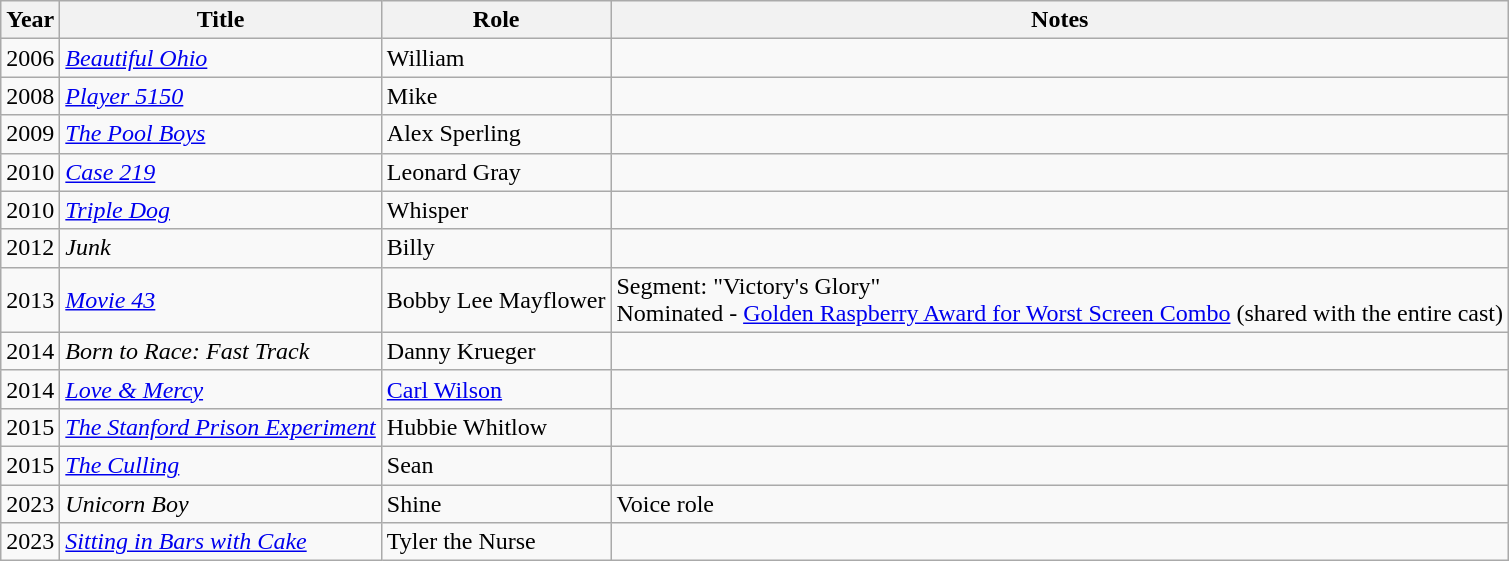<table class="wikitable">
<tr>
<th>Year</th>
<th>Title</th>
<th>Role</th>
<th>Notes</th>
</tr>
<tr>
<td>2006</td>
<td><em><a href='#'>Beautiful Ohio</a></em></td>
<td>William</td>
<td></td>
</tr>
<tr>
<td>2008</td>
<td><em><a href='#'>Player 5150</a></em></td>
<td>Mike</td>
<td></td>
</tr>
<tr>
<td>2009</td>
<td><em><a href='#'>The Pool Boys</a></em></td>
<td>Alex Sperling</td>
<td></td>
</tr>
<tr>
<td>2010</td>
<td><em><a href='#'>Case 219</a></em></td>
<td>Leonard Gray</td>
<td></td>
</tr>
<tr>
<td>2010</td>
<td><em><a href='#'>Triple Dog</a></em></td>
<td>Whisper</td>
<td></td>
</tr>
<tr>
<td>2012</td>
<td><em>Junk</em></td>
<td>Billy</td>
<td></td>
</tr>
<tr>
<td>2013</td>
<td><em><a href='#'>Movie 43</a></em></td>
<td>Bobby Lee Mayflower</td>
<td>Segment: "Victory's Glory"<br>Nominated - <a href='#'>Golden Raspberry Award for Worst Screen Combo</a> (shared with the entire cast)</td>
</tr>
<tr>
<td>2014</td>
<td><em>Born to Race: Fast Track</em></td>
<td>Danny Krueger</td>
<td></td>
</tr>
<tr>
<td>2014</td>
<td><em><a href='#'>Love & Mercy</a></em></td>
<td><a href='#'>Carl Wilson</a></td>
<td></td>
</tr>
<tr>
<td>2015</td>
<td><em><a href='#'>The Stanford Prison Experiment</a></em></td>
<td>Hubbie Whitlow</td>
<td></td>
</tr>
<tr>
<td>2015</td>
<td><em><a href='#'>The Culling</a></em></td>
<td>Sean</td>
<td></td>
</tr>
<tr>
<td>2023</td>
<td><em>Unicorn Boy</em></td>
<td>Shine</td>
<td>Voice role</td>
</tr>
<tr>
<td>2023</td>
<td><em><a href='#'>Sitting in Bars with Cake</a></em></td>
<td>Tyler the Nurse</td>
<td></td>
</tr>
</table>
